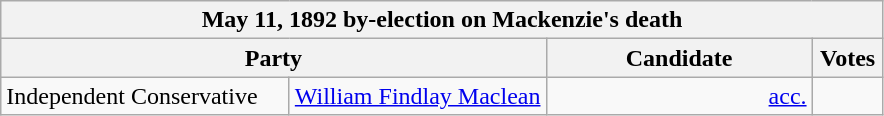<table class="wikitable">
<tr>
<th colspan="6">May 11, 1892 by-election on Mackenzie's death</th>
</tr>
<tr>
<th colspan="2" style="width: 200px">Party</th>
<th style="width: 170px">Candidate</th>
<th style="width: 40px">Votes</th>
</tr>
<tr>
<td style="width: 185px">Independent Conservative</td>
<td><a href='#'>William Findlay Maclean</a></td>
<td align="right"><a href='#'>acc.</a></td>
</tr>
</table>
